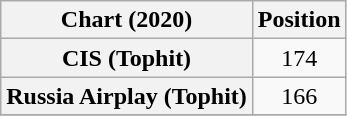<table class="wikitable sortable plainrowheaders" style="text-align:center">
<tr>
<th scope="col">Chart (2020)</th>
<th scope="col">Position</th>
</tr>
<tr>
<th scope="row">CIS (Tophit)</th>
<td>174</td>
</tr>
<tr>
<th scope="row">Russia Airplay (Tophit)</th>
<td>166</td>
</tr>
<tr>
</tr>
</table>
